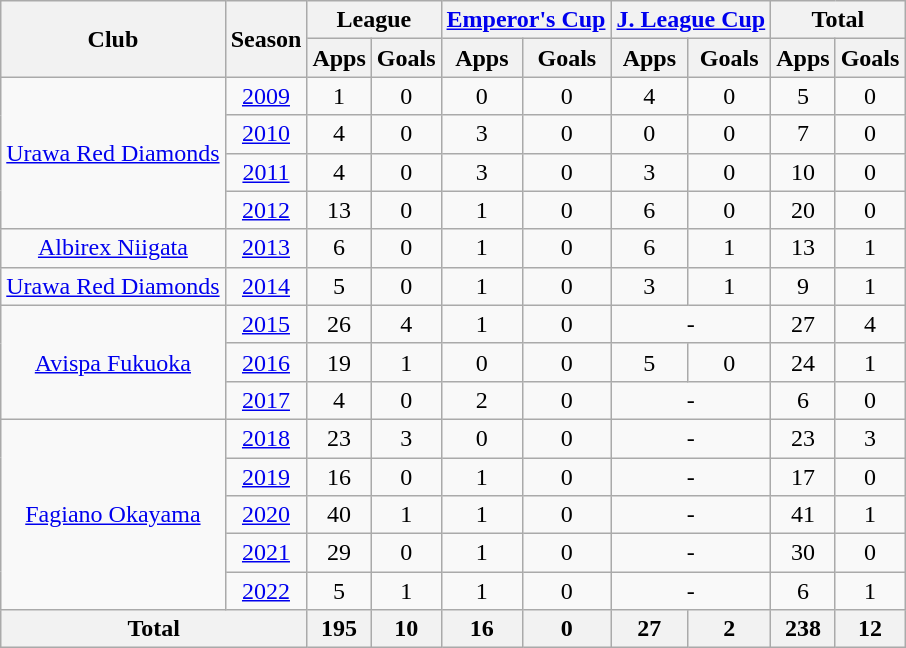<table class="wikitable" style="text-align:center;">
<tr>
<th rowspan="2">Club</th>
<th rowspan="2">Season</th>
<th colspan="2">League</th>
<th colspan="2"><a href='#'>Emperor's Cup</a></th>
<th colspan="2"><a href='#'>J. League Cup</a></th>
<th colspan="2">Total</th>
</tr>
<tr>
<th>Apps</th>
<th>Goals</th>
<th>Apps</th>
<th>Goals</th>
<th>Apps</th>
<th>Goals</th>
<th>Apps</th>
<th>Goals</th>
</tr>
<tr>
<td rowspan="4"><a href='#'>Urawa Red Diamonds</a></td>
<td><a href='#'>2009</a></td>
<td>1</td>
<td>0</td>
<td>0</td>
<td>0</td>
<td>4</td>
<td>0</td>
<td>5</td>
<td>0</td>
</tr>
<tr>
<td><a href='#'>2010</a></td>
<td>4</td>
<td>0</td>
<td>3</td>
<td>0</td>
<td>0</td>
<td>0</td>
<td>7</td>
<td>0</td>
</tr>
<tr>
<td><a href='#'>2011</a></td>
<td>4</td>
<td>0</td>
<td>3</td>
<td>0</td>
<td>3</td>
<td>0</td>
<td>10</td>
<td>0</td>
</tr>
<tr>
<td><a href='#'>2012</a></td>
<td>13</td>
<td>0</td>
<td>1</td>
<td>0</td>
<td>6</td>
<td>0</td>
<td>20</td>
<td>0</td>
</tr>
<tr>
<td><a href='#'>Albirex Niigata</a></td>
<td><a href='#'>2013</a></td>
<td>6</td>
<td>0</td>
<td>1</td>
<td>0</td>
<td>6</td>
<td>1</td>
<td>13</td>
<td>1</td>
</tr>
<tr>
<td><a href='#'>Urawa Red Diamonds</a></td>
<td><a href='#'>2014</a></td>
<td>5</td>
<td>0</td>
<td>1</td>
<td>0</td>
<td>3</td>
<td>1</td>
<td>9</td>
<td>1</td>
</tr>
<tr>
<td rowspan="3"><a href='#'>Avispa Fukuoka</a></td>
<td><a href='#'>2015</a></td>
<td>26</td>
<td>4</td>
<td>1</td>
<td>0</td>
<td colspan="2">-</td>
<td>27</td>
<td>4</td>
</tr>
<tr>
<td><a href='#'>2016</a></td>
<td>19</td>
<td>1</td>
<td>0</td>
<td>0</td>
<td>5</td>
<td>0</td>
<td>24</td>
<td>1</td>
</tr>
<tr>
<td><a href='#'>2017</a></td>
<td>4</td>
<td>0</td>
<td>2</td>
<td>0</td>
<td colspan="2">-</td>
<td>6</td>
<td>0</td>
</tr>
<tr>
<td rowspan="5"><a href='#'>Fagiano Okayama</a></td>
<td><a href='#'>2018</a></td>
<td>23</td>
<td>3</td>
<td>0</td>
<td>0</td>
<td colspan="2">-</td>
<td>23</td>
<td>3</td>
</tr>
<tr>
<td><a href='#'>2019</a></td>
<td>16</td>
<td>0</td>
<td>1</td>
<td>0</td>
<td colspan="2">-</td>
<td>17</td>
<td>0</td>
</tr>
<tr>
<td><a href='#'>2020</a></td>
<td>40</td>
<td>1</td>
<td>1</td>
<td>0</td>
<td colspan="2">-</td>
<td>41</td>
<td>1</td>
</tr>
<tr>
<td><a href='#'>2021</a></td>
<td>29</td>
<td>0</td>
<td>1</td>
<td>0</td>
<td colspan="2">-</td>
<td>30</td>
<td>0</td>
</tr>
<tr>
<td><a href='#'>2022</a></td>
<td>5</td>
<td>1</td>
<td>1</td>
<td>0</td>
<td colspan="2">-</td>
<td>6</td>
<td>1</td>
</tr>
<tr>
<th colspan="2">Total</th>
<th>195</th>
<th>10</th>
<th>16</th>
<th>0</th>
<th>27</th>
<th>2</th>
<th>238</th>
<th>12</th>
</tr>
</table>
